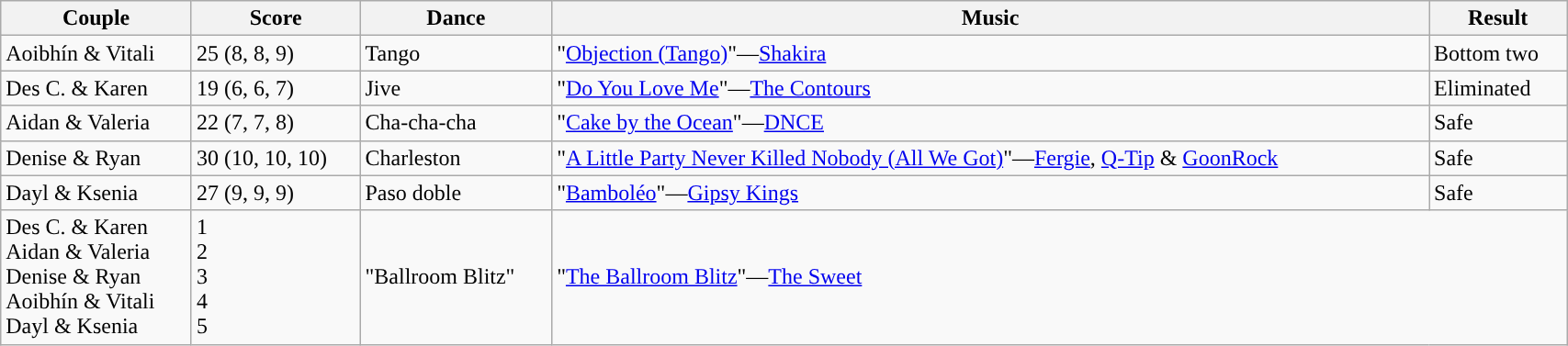<table class="wikitable" style="width:90%;">
<tr>
<th>Couple</th>
<th>Score</th>
<th>Dance</th>
<th>Music</th>
<th>Result</th>
</tr>
<tr>
<td>Aoibhín & Vitali</td>
<td>25 (8, 8, 9)</td>
<td>Tango</td>
<td>"<a href='#'>Objection (Tango)</a>"—<a href='#'>Shakira</a></td>
<td>Bottom two</td>
</tr>
<tr>
<td>Des C. & Karen</td>
<td>19 (6, 6, 7)</td>
<td>Jive</td>
<td>"<a href='#'>Do You Love Me</a>"—<a href='#'>The Contours</a></td>
<td>Eliminated</td>
</tr>
<tr>
<td>Aidan & Valeria</td>
<td>22 (7, 7, 8)</td>
<td>Cha-cha-cha</td>
<td>"<a href='#'>Cake by the Ocean</a>"—<a href='#'>DNCE</a></td>
<td>Safe</td>
</tr>
<tr>
<td>Denise & Ryan</td>
<td>30 (10, 10, 10)</td>
<td>Charleston</td>
<td>"<a href='#'>A Little Party Never Killed Nobody (All We Got)</a>"—<a href='#'>Fergie</a>, <a href='#'>Q-Tip</a> & <a href='#'>GoonRock</a></td>
<td>Safe</td>
</tr>
<tr>
<td>Dayl & Ksenia</td>
<td>27 (9, 9, 9)</td>
<td>Paso doble</td>
<td>"<a href='#'>Bamboléo</a>"—<a href='#'>Gipsy Kings</a></td>
<td>Safe</td>
</tr>
<tr>
<td>Des C. & Karen<br>Aidan & Valeria<br>Denise & Ryan<br>Aoibhín & Vitali<br>Dayl & Ksenia</td>
<td>1<br>2<br>3<br>4<br>5</td>
<td>"Ballroom Blitz"</td>
<td colspan=2>"<a href='#'>The Ballroom Blitz</a>"—<a href='#'>The Sweet</a></td>
</tr>
</table>
